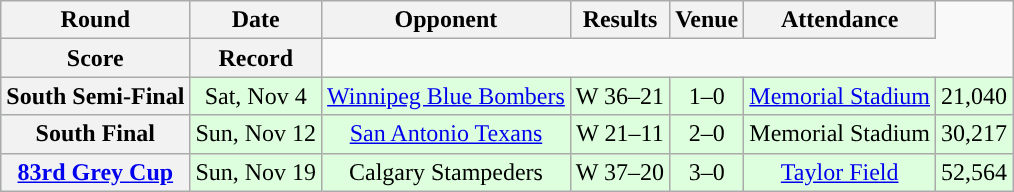<table class="wikitable" style="text-align:center">
<tr>
<th>Round</th>
<th>Date</th>
<th>Opponent</th>
<th>Results</th>
<th>Venue</th>
<th>Attendance</th>
</tr>
<tr>
<th>Score</th>
<th>Record</th>
</tr>
<tr style="background:#ddffdd">
<th>South Semi-Final</th>
<td>Sat, Nov 4</td>
<td><a href='#'>Winnipeg Blue Bombers</a></td>
<td>W 36–21</td>
<td>1–0</td>
<td><a href='#'>Memorial Stadium</a></td>
<td>21,040</td>
</tr>
<tr style="background:#ddffdd">
<th>South Final</th>
<td>Sun, Nov 12</td>
<td><a href='#'>San Antonio Texans</a></td>
<td>W 21–11</td>
<td>2–0</td>
<td>Memorial Stadium</td>
<td>30,217</td>
</tr>
<tr style="background:#ddffdd">
<th><a href='#'>83rd Grey Cup</a></th>
<td>Sun, Nov 19</td>
<td>Calgary Stampeders</td>
<td>W 37–20</td>
<td>3–0</td>
<td><a href='#'>Taylor Field</a></td>
<td>52,564</td>
</tr>
</table>
